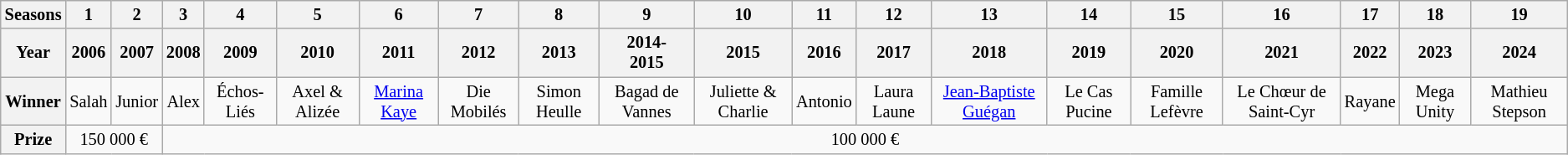<table class="wikitable" style="text-align:center; font-size:85%">
<tr>
<th>Seasons</th>
<th>1</th>
<th>2</th>
<th>3</th>
<th>4</th>
<th>5</th>
<th>6</th>
<th>7</th>
<th>8</th>
<th>9</th>
<th>10</th>
<th>11</th>
<th>12</th>
<th>13</th>
<th>14</th>
<th>15</th>
<th>16</th>
<th>17</th>
<th>18</th>
<th>19</th>
</tr>
<tr>
<th>Year</th>
<th>2006</th>
<th>2007</th>
<th>2008</th>
<th>2009</th>
<th>2010</th>
<th>2011</th>
<th>2012</th>
<th>2013</th>
<th>2014-<br>2015</th>
<th>2015</th>
<th>2016</th>
<th>2017</th>
<th>2018</th>
<th>2019</th>
<th>2020</th>
<th>2021</th>
<th>2022</th>
<th>2023</th>
<th>2024</th>
</tr>
<tr>
<th>Winner</th>
<td align="center" colspan="1">Salah</td>
<td align="center" colspan="1">Junior</td>
<td align="center" colspan="1">Alex</td>
<td align="center" colspan="1">Échos-Liés</td>
<td align="center" colspan="1">Axel & Alizée</td>
<td colspan="1" align="center"><a href='#'>Marina Kaye</a></td>
<td align="center" colspan="1">Die Mobilés</td>
<td colspan="1" align="center">Simon Heulle</td>
<td colspan="1" align="center">Bagad de Vannes</td>
<td colspan="1" align="center">Juliette & Charlie</td>
<td colspan="1" align="center">Antonio</td>
<td colspan="1" align="center">Laura Laune</td>
<td colspan="1" align="center"><a href='#'>Jean-Baptiste Guégan</a></td>
<td colspan="1" align="center">Le Cas Pucine</td>
<td colspan="1" align="center">Famille Lefèvre</td>
<td colspan="1" align="center">Le Chœur de Saint-Cyr</td>
<td colspan="1" align="center">Rayane</td>
<td colspan="1" align="center">Mega Unity</td>
<td colspan="1" align="center">Mathieu Stepson</td>
</tr>
<tr>
<th>Prize</th>
<td align="center" colspan="2">150 000 €</td>
<td colspan="17" align="center">100 000 €</td>
</tr>
</table>
